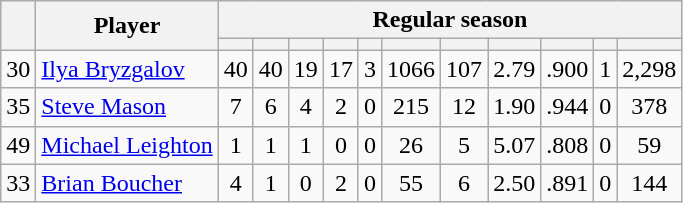<table class="wikitable plainrowheaders" style="text-align:center;">
<tr>
<th scope="col" rowspan="2"></th>
<th scope="col" rowspan="2">Player</th>
<th scope=colgroup colspan=11>Regular season</th>
</tr>
<tr>
<th scope="col"></th>
<th scope="col"></th>
<th scope="col"></th>
<th scope="col"></th>
<th scope="col"></th>
<th scope="col"></th>
<th scope="col"></th>
<th scope="col"></th>
<th scope="col"></th>
<th scope="col"></th>
<th scope="col"></th>
</tr>
<tr>
<td scope="row">30</td>
<td align="left"><a href='#'>Ilya Bryzgalov</a></td>
<td>40</td>
<td>40</td>
<td>19</td>
<td>17</td>
<td>3</td>
<td>1066</td>
<td>107</td>
<td>2.79</td>
<td>.900</td>
<td>1</td>
<td>2,298</td>
</tr>
<tr>
<td scope="row">35</td>
<td align="left"><a href='#'>Steve Mason</a></td>
<td>7</td>
<td>6</td>
<td>4</td>
<td>2</td>
<td>0</td>
<td>215</td>
<td>12</td>
<td>1.90</td>
<td>.944</td>
<td>0</td>
<td>378</td>
</tr>
<tr>
<td scope="row">49</td>
<td align="left"><a href='#'>Michael Leighton</a></td>
<td>1</td>
<td>1</td>
<td>1</td>
<td>0</td>
<td>0</td>
<td>26</td>
<td>5</td>
<td>5.07</td>
<td>.808</td>
<td>0</td>
<td>59</td>
</tr>
<tr>
<td scope="row">33</td>
<td align="left"><a href='#'>Brian Boucher</a></td>
<td>4</td>
<td>1</td>
<td>0</td>
<td>2</td>
<td>0</td>
<td>55</td>
<td>6</td>
<td>2.50</td>
<td>.891</td>
<td>0</td>
<td>144</td>
</tr>
</table>
